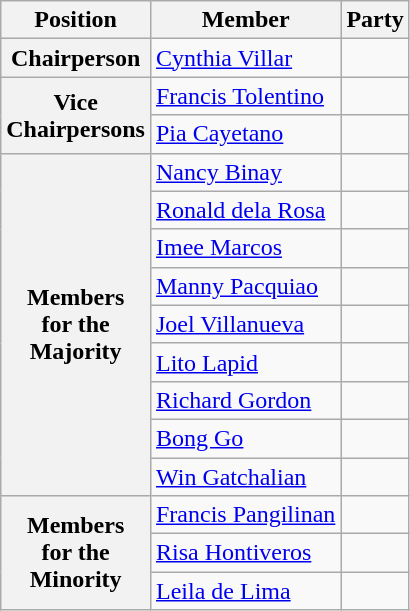<table class="wikitable">
<tr>
<th>Position</th>
<th>Member</th>
<th colspan="2">Party</th>
</tr>
<tr>
<th><strong>Chairperson</strong></th>
<td><a href='#'>Cynthia Villar</a></td>
<td></td>
</tr>
<tr>
<th rowspan=2><strong>Vice<br>Chairpersons</strong></th>
<td><a href='#'>Francis Tolentino</a></td>
<td></td>
</tr>
<tr>
<td><a href='#'>Pia Cayetano</a></td>
<td></td>
</tr>
<tr>
<th rowspan="9"><strong>Members</strong><br><strong>for the</strong><br><strong>Majority</strong></th>
<td><a href='#'>Nancy Binay</a></td>
<td></td>
</tr>
<tr>
<td><a href='#'>Ronald dela Rosa</a></td>
<td></td>
</tr>
<tr>
<td><a href='#'>Imee Marcos</a></td>
<td></td>
</tr>
<tr>
<td><a href='#'>Manny Pacquiao</a></td>
<td></td>
</tr>
<tr>
<td><a href='#'>Joel Villanueva</a></td>
<td></td>
</tr>
<tr>
<td><a href='#'>Lito Lapid</a></td>
<td></td>
</tr>
<tr>
<td><a href='#'>Richard Gordon</a></td>
<td></td>
</tr>
<tr>
<td><a href='#'>Bong Go</a></td>
<td></td>
</tr>
<tr>
<td><a href='#'>Win Gatchalian</a></td>
<td></td>
</tr>
<tr>
<th rowspan=3><strong>Members</strong><br><strong>for the</strong><br><strong>Minority</strong></th>
<td><a href='#'>Francis Pangilinan</a></td>
<td></td>
</tr>
<tr>
<td><a href='#'>Risa Hontiveros</a></td>
<td></td>
</tr>
<tr>
<td><a href='#'>Leila de Lima</a></td>
<td></td>
</tr>
</table>
